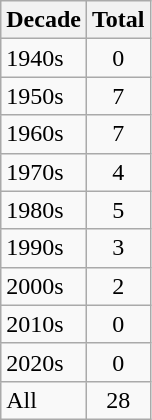<table class="sortable wikitable" style="text-align:center">
<tr>
<th>Decade</th>
<th>Total</th>
</tr>
<tr>
<td align="left">1940s</td>
<td>0</td>
</tr>
<tr>
<td align="left">1950s</td>
<td>7</td>
</tr>
<tr>
<td align="left">1960s</td>
<td>7</td>
</tr>
<tr>
<td align="left">1970s</td>
<td>4</td>
</tr>
<tr>
<td align="left">1980s</td>
<td>5</td>
</tr>
<tr>
<td align="left">1990s</td>
<td>3</td>
</tr>
<tr>
<td align="left">2000s</td>
<td>2</td>
</tr>
<tr>
<td align="left">2010s</td>
<td>0</td>
</tr>
<tr>
<td align="left">2020s</td>
<td>0</td>
</tr>
<tr>
<td align="left">All</td>
<td>28</td>
</tr>
</table>
